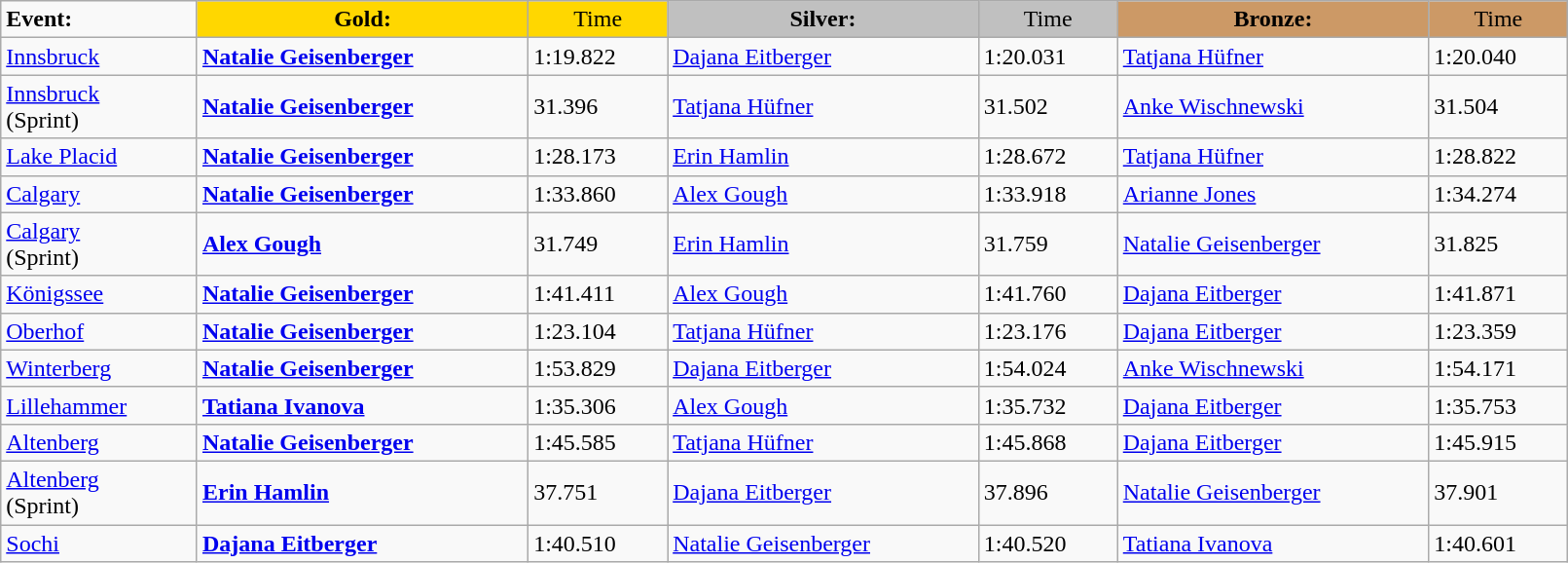<table class="wikitable" style="width:85%;">
<tr>
<td><strong>Event:</strong></td>
<td !  style="text-align:center; background:gold;"><strong>Gold:</strong></td>
<td !  style="text-align:center; background:gold;">Time</td>
<td !  style="text-align:center; background:silver;"><strong>Silver:</strong></td>
<td !  style="text-align:center; background:silver;">Time</td>
<td !  style="text-align:center; background:#c96;"><strong>Bronze:</strong></td>
<td !  style="text-align:center; background:#c96;">Time</td>
</tr>
<tr>
<td><a href='#'>Innsbruck</a></td>
<td> <strong><a href='#'>Natalie Geisenberger</a></strong></td>
<td>1:19.822</td>
<td> <a href='#'>Dajana Eitberger</a></td>
<td>1:20.031</td>
<td> <a href='#'>Tatjana Hüfner</a></td>
<td>1:20.040</td>
</tr>
<tr>
<td><a href='#'>Innsbruck</a><br>(Sprint)</td>
<td> <strong><a href='#'>Natalie Geisenberger</a></strong></td>
<td>31.396</td>
<td> <a href='#'>Tatjana Hüfner</a></td>
<td>31.502</td>
<td> <a href='#'>Anke Wischnewski</a></td>
<td>31.504</td>
</tr>
<tr>
<td><a href='#'>Lake Placid</a></td>
<td> <strong><a href='#'>Natalie Geisenberger</a></strong></td>
<td>1:28.173</td>
<td> <a href='#'>Erin Hamlin</a></td>
<td>1:28.672</td>
<td> <a href='#'>Tatjana Hüfner</a></td>
<td>1:28.822</td>
</tr>
<tr>
<td><a href='#'>Calgary</a></td>
<td> <strong><a href='#'>Natalie Geisenberger</a></strong></td>
<td>1:33.860</td>
<td> <a href='#'>Alex Gough</a></td>
<td>1:33.918</td>
<td> <a href='#'>Arianne Jones</a></td>
<td>1:34.274</td>
</tr>
<tr>
<td><a href='#'>Calgary</a><br>(Sprint)</td>
<td> <strong><a href='#'>Alex Gough</a></strong></td>
<td>31.749</td>
<td> <a href='#'>Erin Hamlin</a></td>
<td>31.759</td>
<td> <a href='#'>Natalie Geisenberger</a></td>
<td>31.825</td>
</tr>
<tr>
<td><a href='#'>Königssee</a></td>
<td> <strong><a href='#'>Natalie Geisenberger</a></strong></td>
<td>1:41.411</td>
<td> <a href='#'>Alex Gough</a></td>
<td>1:41.760</td>
<td> <a href='#'>Dajana Eitberger</a></td>
<td>1:41.871</td>
</tr>
<tr>
<td><a href='#'>Oberhof</a></td>
<td> <strong><a href='#'>Natalie Geisenberger</a></strong></td>
<td>1:23.104</td>
<td> <a href='#'>Tatjana Hüfner</a></td>
<td>1:23.176</td>
<td> <a href='#'>Dajana Eitberger</a></td>
<td>1:23.359</td>
</tr>
<tr>
<td><a href='#'>Winterberg</a></td>
<td> <strong><a href='#'>Natalie Geisenberger</a></strong></td>
<td>1:53.829</td>
<td> <a href='#'>Dajana Eitberger</a></td>
<td>1:54.024</td>
<td> <a href='#'>Anke Wischnewski</a></td>
<td>1:54.171</td>
</tr>
<tr>
<td><a href='#'>Lillehammer</a></td>
<td> <strong><a href='#'>Tatiana Ivanova</a></strong></td>
<td>1:35.306</td>
<td> <a href='#'>Alex Gough</a></td>
<td>1:35.732</td>
<td> <a href='#'>Dajana Eitberger</a></td>
<td>1:35.753</td>
</tr>
<tr>
<td><a href='#'>Altenberg</a></td>
<td> <strong><a href='#'>Natalie Geisenberger</a></strong></td>
<td>1:45.585</td>
<td> <a href='#'>Tatjana Hüfner</a></td>
<td>1:45.868</td>
<td> <a href='#'>Dajana Eitberger</a></td>
<td>1:45.915</td>
</tr>
<tr>
<td><a href='#'>Altenberg</a><br>(Sprint)</td>
<td> <strong><a href='#'>Erin Hamlin</a></strong></td>
<td>37.751</td>
<td> <a href='#'>Dajana Eitberger</a></td>
<td>37.896</td>
<td> <a href='#'>Natalie Geisenberger</a></td>
<td>37.901</td>
</tr>
<tr>
<td><a href='#'>Sochi</a></td>
<td> <strong><a href='#'>Dajana Eitberger</a></strong></td>
<td>1:40.510</td>
<td> <a href='#'>Natalie Geisenberger</a></td>
<td>1:40.520</td>
<td> <a href='#'>Tatiana Ivanova</a></td>
<td>1:40.601</td>
</tr>
</table>
